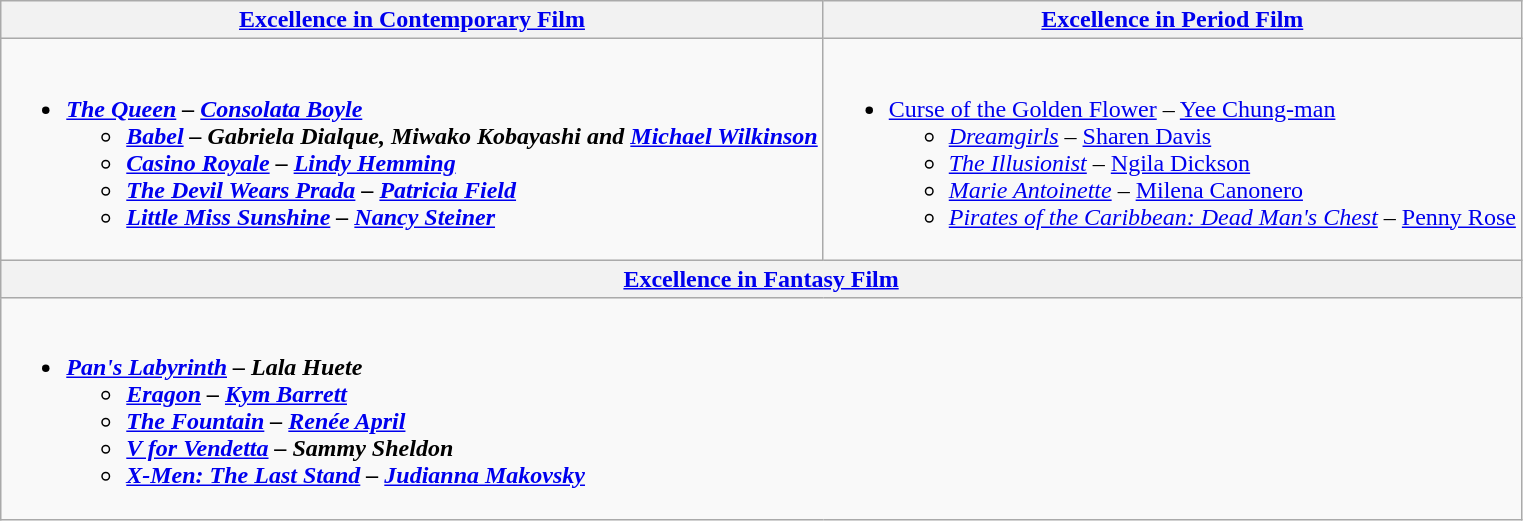<table class=wikitable style="width=100%">
<tr>
<th style="width=50%"><a href='#'>Excellence in Contemporary Film</a></th>
<th style="width=50%"><a href='#'>Excellence in Period Film</a></th>
</tr>
<tr>
<td valign="top"><br><ul><li><strong><em><a href='#'>The Queen</a><em> – <a href='#'>Consolata Boyle</a><strong><ul><li></em><a href='#'>Babel</a><em> – Gabriela Dialque, Miwako Kobayashi and <a href='#'>Michael Wilkinson</a></li><li></em><a href='#'>Casino Royale</a><em> – <a href='#'>Lindy Hemming</a></li><li></em><a href='#'>The Devil Wears Prada</a><em> – <a href='#'>Patricia Field</a></li><li></em><a href='#'>Little Miss Sunshine</a><em> – <a href='#'>Nancy Steiner</a></li></ul></li></ul></td>
<td valign="top"><br><ul><li></em></strong><a href='#'>Curse of the Golden Flower</a></em> – <a href='#'>Yee Chung-man</a></strong><ul><li><em><a href='#'>Dreamgirls</a></em> – <a href='#'>Sharen Davis</a></li><li><em><a href='#'>The Illusionist</a></em> – <a href='#'>Ngila Dickson</a></li><li><em><a href='#'>Marie Antoinette</a></em> – <a href='#'>Milena Canonero</a></li><li><em><a href='#'>Pirates of the Caribbean: Dead Man's Chest</a></em> – <a href='#'>Penny Rose</a></li></ul></li></ul></td>
</tr>
<tr>
<th style="width=50%" colspan="2"><a href='#'>Excellence in Fantasy Film</a></th>
</tr>
<tr>
<td valign="top" colspan="2"><br><ul><li><strong><em><a href='#'>Pan's Labyrinth</a><em> – Lala Huete<strong><ul><li></em><a href='#'>Eragon</a><em> – <a href='#'>Kym Barrett</a></li><li></em><a href='#'>The Fountain</a><em> – <a href='#'>Renée April</a></li><li></em><a href='#'>V for Vendetta</a><em> – Sammy Sheldon</li><li></em><a href='#'>X-Men: The Last Stand</a><em> – <a href='#'>Judianna Makovsky</a></li></ul></li></ul></td>
</tr>
</table>
